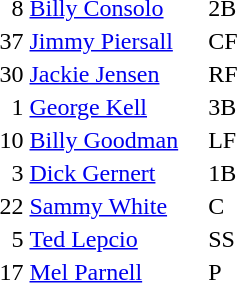<table>
<tr>
<td>  8</td>
<td><a href='#'>Billy Consolo</a></td>
<td>2B</td>
</tr>
<tr>
<td>37</td>
<td><a href='#'>Jimmy Piersall</a>    </td>
<td>CF</td>
</tr>
<tr>
<td>30</td>
<td><a href='#'>Jackie Jensen</a></td>
<td>RF</td>
</tr>
<tr>
<td>  1</td>
<td><a href='#'>George Kell</a></td>
<td>3B</td>
</tr>
<tr>
<td>10</td>
<td><a href='#'>Billy Goodman</a>    </td>
<td>LF</td>
</tr>
<tr>
<td>  3</td>
<td><a href='#'>Dick Gernert</a></td>
<td>1B</td>
</tr>
<tr>
<td>22</td>
<td><a href='#'>Sammy White</a></td>
<td>C</td>
</tr>
<tr>
<td>  5</td>
<td><a href='#'>Ted Lepcio</a></td>
<td>SS</td>
</tr>
<tr>
<td>17</td>
<td><a href='#'>Mel Parnell</a></td>
<td>P</td>
</tr>
<tr>
</tr>
</table>
